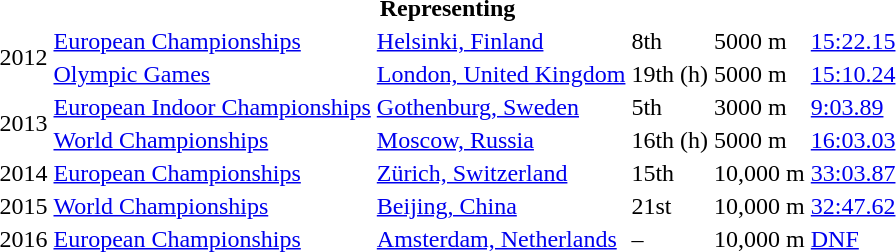<table>
<tr>
<th colspan="6">Representing </th>
</tr>
<tr>
<td rowspan=2>2012</td>
<td><a href='#'>European Championships</a></td>
<td><a href='#'>Helsinki, Finland</a></td>
<td>8th</td>
<td>5000 m</td>
<td><a href='#'>15:22.15</a></td>
</tr>
<tr>
<td><a href='#'>Olympic Games</a></td>
<td><a href='#'>London, United Kingdom</a></td>
<td>19th (h)</td>
<td>5000 m</td>
<td><a href='#'>15:10.24</a></td>
</tr>
<tr>
<td rowspan=2>2013</td>
<td><a href='#'>European Indoor Championships</a></td>
<td><a href='#'>Gothenburg, Sweden</a></td>
<td>5th</td>
<td>3000 m</td>
<td><a href='#'>9:03.89</a></td>
</tr>
<tr>
<td><a href='#'>World Championships</a></td>
<td><a href='#'>Moscow, Russia</a></td>
<td>16th (h)</td>
<td>5000 m</td>
<td><a href='#'>16:03.03</a></td>
</tr>
<tr>
<td>2014</td>
<td><a href='#'>European Championships</a></td>
<td><a href='#'>Zürich, Switzerland</a></td>
<td>15th</td>
<td>10,000 m</td>
<td><a href='#'>33:03.87</a></td>
</tr>
<tr>
<td>2015</td>
<td><a href='#'>World Championships</a></td>
<td><a href='#'>Beijing, China</a></td>
<td>21st</td>
<td>10,000 m</td>
<td><a href='#'>32:47.62</a></td>
</tr>
<tr>
<td>2016</td>
<td><a href='#'>European Championships</a></td>
<td><a href='#'>Amsterdam, Netherlands</a></td>
<td>–</td>
<td>10,000 m</td>
<td><a href='#'>DNF</a></td>
</tr>
</table>
